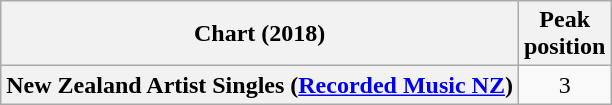<table class="wikitable plainrowheaders" style="text-align:center">
<tr>
<th scope="col">Chart (2018)</th>
<th scope="col">Peak<br>position</th>
</tr>
<tr>
<th scope="row">New Zealand Artist Singles (<a href='#'>Recorded Music NZ</a>)</th>
<td>3</td>
</tr>
</table>
